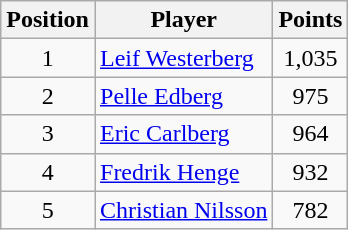<table class=wikitable>
<tr>
<th>Position</th>
<th>Player</th>
<th>Points</th>
</tr>
<tr>
<td align=center>1</td>
<td> <a href='#'>Leif Westerberg</a></td>
<td align=center>1,035</td>
</tr>
<tr>
<td align=center>2</td>
<td> <a href='#'>Pelle Edberg</a></td>
<td align=center>975</td>
</tr>
<tr>
<td align=center>3</td>
<td> <a href='#'>Eric Carlberg</a></td>
<td align=center>964</td>
</tr>
<tr>
<td align=center>4</td>
<td> <a href='#'>Fredrik Henge</a></td>
<td align=center>932</td>
</tr>
<tr>
<td align=center>5</td>
<td> <a href='#'>Christian Nilsson</a></td>
<td align=center>782</td>
</tr>
</table>
